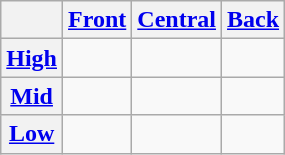<table class="wikitable" style="text-align:center">
<tr>
<th></th>
<th><a href='#'>Front</a></th>
<th><a href='#'>Central</a></th>
<th><a href='#'>Back</a></th>
</tr>
<tr>
<th><a href='#'>High</a></th>
<td></td>
<td></td>
<td></td>
</tr>
<tr>
<th><a href='#'>Mid</a></th>
<td></td>
<td></td>
<td></td>
</tr>
<tr>
<th><a href='#'>Low</a></th>
<td></td>
<td></td>
<td></td>
</tr>
</table>
